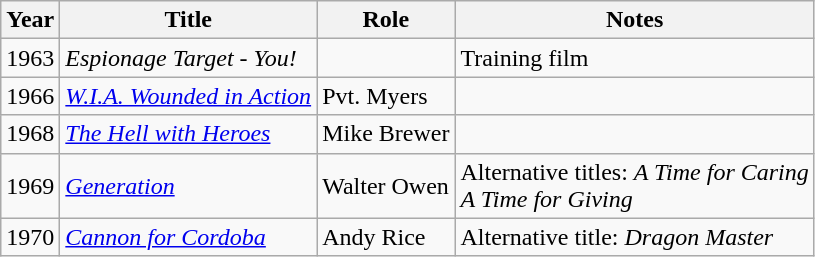<table class="wikitable sortable">
<tr>
<th>Year</th>
<th>Title</th>
<th>Role</th>
<th class="unsortable">Notes</th>
</tr>
<tr>
<td>1963</td>
<td><em>Espionage Target - You!</em></td>
<td></td>
<td>Training film</td>
</tr>
<tr>
<td>1966</td>
<td><em><a href='#'>W.I.A. Wounded in Action</a></em></td>
<td>Pvt. Myers</td>
<td></td>
</tr>
<tr>
<td>1968</td>
<td><em><a href='#'>The Hell with Heroes</a></em></td>
<td>Mike Brewer</td>
<td></td>
</tr>
<tr>
<td>1969</td>
<td><em><a href='#'>Generation</a></em></td>
<td>Walter Owen</td>
<td>Alternative titles: <em>A Time for Caring</em><br><em>A Time for Giving</em></td>
</tr>
<tr>
<td>1970</td>
<td><em><a href='#'>Cannon for Cordoba</a></em></td>
<td>Andy Rice</td>
<td>Alternative title: <em>Dragon Master</em></td>
</tr>
</table>
